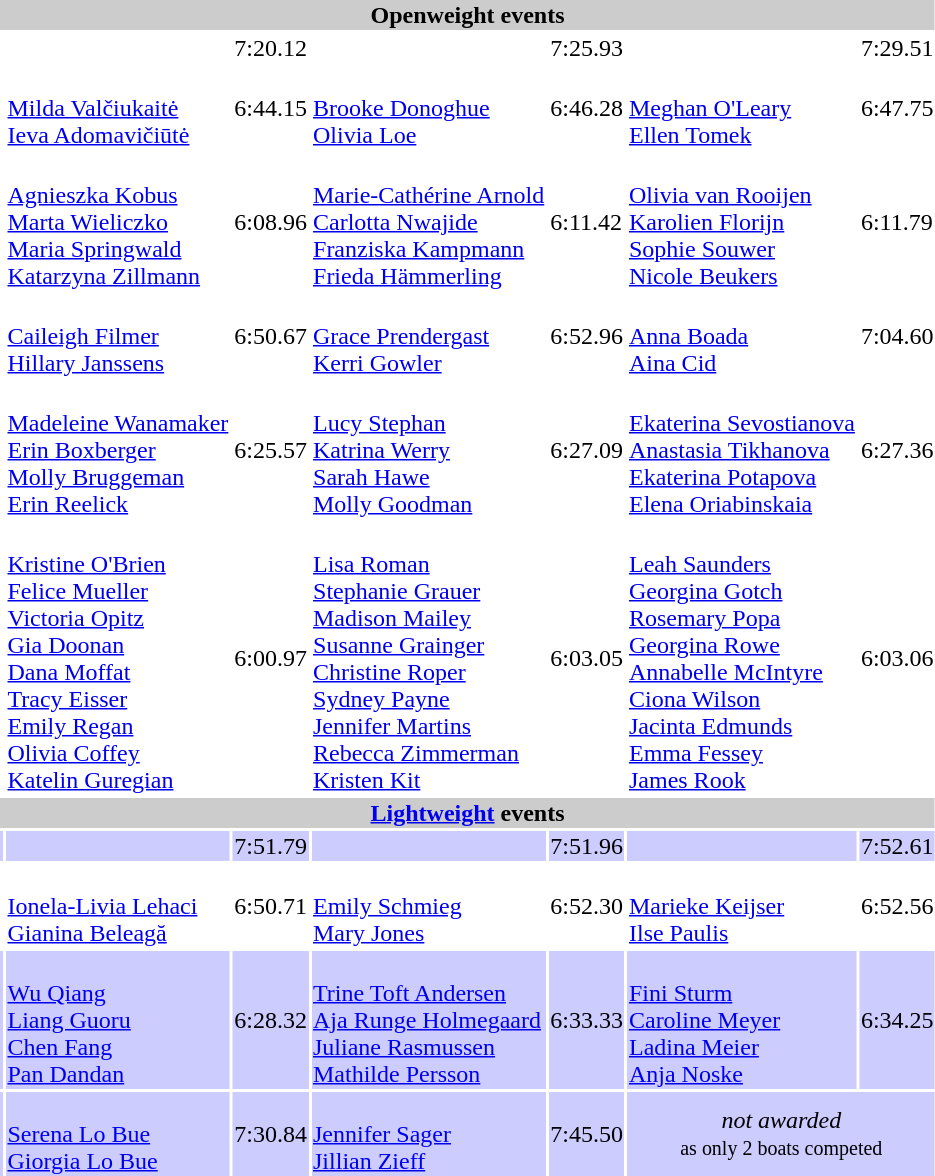<table>
<tr>
<th colspan="7" style="background-color:#CCC;">Openweight events</th>
</tr>
<tr>
<td><br></td>
<td></td>
<td>7:20.12</td>
<td></td>
<td>7:25.93</td>
<td></td>
<td>7:29.51</td>
</tr>
<tr>
<td><br></td>
<td><br><a href='#'>Milda Valčiukaitė</a><br><a href='#'>Ieva Adomavičiūtė</a></td>
<td>6:44.15</td>
<td><br><a href='#'>Brooke Donoghue</a><br><a href='#'>Olivia Loe</a></td>
<td>6:46.28</td>
<td><br><a href='#'>Meghan O'Leary</a><br><a href='#'>Ellen Tomek</a></td>
<td>6:47.75</td>
</tr>
<tr>
<td><br></td>
<td><br><a href='#'>Agnieszka Kobus</a><br><a href='#'>Marta Wieliczko</a><br><a href='#'>Maria Springwald</a><br><a href='#'>Katarzyna Zillmann</a></td>
<td>6:08.96</td>
<td><br><a href='#'>Marie-Cathérine Arnold</a><br><a href='#'>Carlotta Nwajide</a><br><a href='#'>Franziska Kampmann</a><br><a href='#'>Frieda Hämmerling</a></td>
<td>6:11.42</td>
<td><br><a href='#'>Olivia van Rooijen</a><br><a href='#'>Karolien Florijn</a><br><a href='#'>Sophie Souwer</a><br><a href='#'>Nicole Beukers</a></td>
<td>6:11.79</td>
</tr>
<tr>
<td><br></td>
<td><br><a href='#'>Caileigh Filmer</a><br><a href='#'>Hillary Janssens</a></td>
<td>6:50.67</td>
<td><br><a href='#'>Grace Prendergast</a><br><a href='#'>Kerri Gowler</a></td>
<td>6:52.96</td>
<td><br><a href='#'>Anna Boada</a><br><a href='#'>Aina Cid</a></td>
<td>7:04.60</td>
</tr>
<tr>
<td><br></td>
<td><br><a href='#'>Madeleine Wanamaker</a><br><a href='#'>Erin Boxberger</a><br><a href='#'>Molly Bruggeman</a><br><a href='#'>Erin Reelick</a></td>
<td>6:25.57</td>
<td><br><a href='#'>Lucy Stephan</a><br><a href='#'>Katrina Werry</a><br><a href='#'>Sarah Hawe</a><br><a href='#'>Molly Goodman</a></td>
<td>6:27.09</td>
<td><br><a href='#'>Ekaterina Sevostianova</a><br><a href='#'>Anastasia Tikhanova</a><br><a href='#'>Ekaterina Potapova</a><br><a href='#'>Elena Oriabinskaia</a></td>
<td>6:27.36</td>
</tr>
<tr>
<td><br></td>
<td><br><a href='#'>Kristine O'Brien</a><br><a href='#'>Felice Mueller</a><br><a href='#'>Victoria Opitz</a><br><a href='#'>Gia Doonan</a><br><a href='#'>Dana Moffat</a><br><a href='#'>Tracy Eisser</a><br><a href='#'>Emily Regan</a><br><a href='#'>Olivia Coffey</a><br><a href='#'>Katelin Guregian</a></td>
<td>6:00.97</td>
<td><br><a href='#'>Lisa Roman</a><br><a href='#'>Stephanie Grauer</a><br><a href='#'>Madison Mailey</a><br><a href='#'>Susanne Grainger</a><br><a href='#'>Christine Roper</a><br><a href='#'>Sydney Payne</a><br><a href='#'>Jennifer Martins</a><br><a href='#'>Rebecca Zimmerman</a><br><a href='#'>Kristen Kit</a></td>
<td>6:03.05</td>
<td><br><a href='#'>Leah Saunders</a><br><a href='#'>Georgina Gotch</a><br><a href='#'>Rosemary Popa</a><br><a href='#'>Georgina Rowe</a><br><a href='#'>Annabelle McIntyre</a><br><a href='#'>Ciona Wilson</a><br><a href='#'>Jacinta Edmunds</a><br><a href='#'>Emma Fessey</a><br><a href='#'>James Rook</a></td>
<td>6:03.06</td>
</tr>
<tr>
<th colspan="7" style="background-color:#CCC;"><a href='#'>Lightweight</a> events</th>
</tr>
<tr bgcolor="#ccccff">
<td><br></td>
<td></td>
<td>7:51.79</td>
<td></td>
<td>7:51.96</td>
<td></td>
<td>7:52.61</td>
</tr>
<tr>
<td><br></td>
<td><br><a href='#'>Ionela-Livia Lehaci</a><br><a href='#'>Gianina Beleagă</a></td>
<td>6:50.71</td>
<td><br><a href='#'>Emily Schmieg</a><br><a href='#'>Mary Jones</a></td>
<td>6:52.30</td>
<td><br><a href='#'>Marieke Keijser</a><br><a href='#'>Ilse Paulis</a></td>
<td>6:52.56</td>
</tr>
<tr bgcolor="#ccccff">
<td><br></td>
<td><br><a href='#'>Wu Qiang</a><br><a href='#'>Liang Guoru</a><br><a href='#'>Chen Fang</a><br><a href='#'>Pan Dandan</a></td>
<td>6:28.32</td>
<td><br><a href='#'>Trine Toft Andersen</a><br><a href='#'>Aja Runge Holmegaard</a><br><a href='#'>Juliane Rasmussen</a><br><a href='#'>Mathilde Persson</a></td>
<td>6:33.33</td>
<td><br><a href='#'>Fini Sturm</a><br><a href='#'>Caroline Meyer</a><br><a href='#'>Ladina Meier</a><br><a href='#'>Anja Noske</a></td>
<td>6:34.25</td>
</tr>
<tr bgcolor="#ccccff">
<td><br></td>
<td><br><a href='#'>Serena Lo Bue</a><br><a href='#'>Giorgia Lo Bue</a></td>
<td>7:30.84</td>
<td><br><a href='#'>Jennifer Sager</a><br><a href='#'>Jillian Zieff</a></td>
<td>7:45.50</td>
<td colspan="2" align=center><em>not awarded</em><br><small>as only 2 boats competed</small></td>
</tr>
</table>
